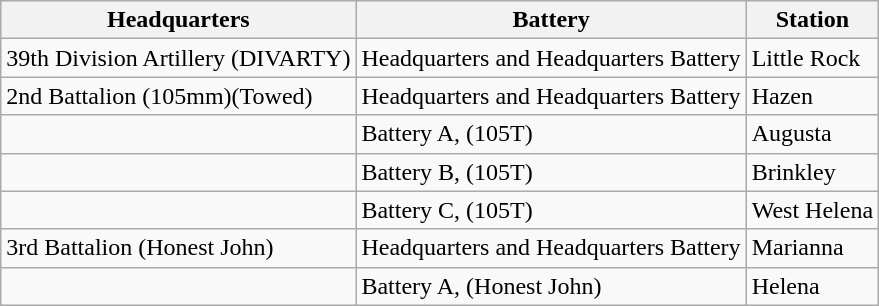<table class="wikitable">
<tr>
<th>Headquarters</th>
<th>Battery</th>
<th>Station</th>
</tr>
<tr>
<td>39th Division Artillery (DIVARTY)</td>
<td>Headquarters and Headquarters Battery</td>
<td>Little Rock</td>
</tr>
<tr>
<td>2nd Battalion (105mm)(Towed)</td>
<td>Headquarters and Headquarters Battery</td>
<td>Hazen</td>
</tr>
<tr>
<td></td>
<td>Battery A, (105T)</td>
<td>Augusta</td>
</tr>
<tr>
<td></td>
<td>Battery B, (105T)</td>
<td>Brinkley</td>
</tr>
<tr>
<td></td>
<td>Battery C, (105T)</td>
<td>West Helena</td>
</tr>
<tr>
<td>3rd Battalion (Honest John)</td>
<td>Headquarters and Headquarters Battery</td>
<td>Marianna</td>
</tr>
<tr>
<td></td>
<td>Battery A, (Honest John)</td>
<td>Helena</td>
</tr>
</table>
